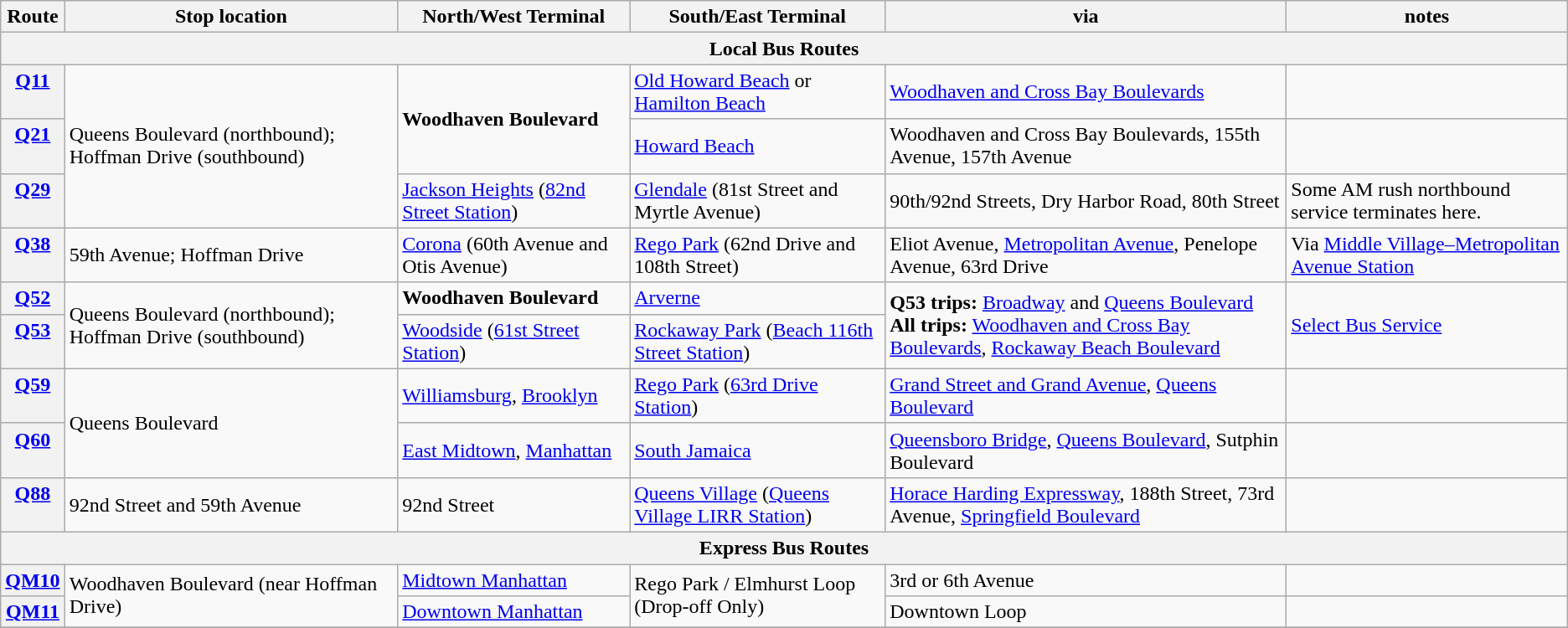<table class=wikitable>
<tr>
<th>Route</th>
<th>Stop location</th>
<th>North/West Terminal</th>
<th>South/East Terminal</th>
<th>via</th>
<th>notes</th>
</tr>
<tr>
<th colspan=7>Local Bus Routes</th>
</tr>
<tr>
<th valign=top><div><a href='#'>Q11</a></div></th>
<td rowspan=3>Queens Boulevard (northbound); Hoffman Drive (southbound)</td>
<td rowspan=2><strong>Woodhaven Boulevard</strong></td>
<td><a href='#'>Old Howard Beach</a> or <a href='#'>Hamilton Beach</a></td>
<td><a href='#'>Woodhaven and Cross Bay Boulevards</a></td>
<td></td>
</tr>
<tr>
<th valign=top><div><a href='#'>Q21</a></div></th>
<td><a href='#'>Howard Beach</a></td>
<td>Woodhaven and Cross Bay Boulevards, 155th Avenue, 157th Avenue</td>
<td></td>
</tr>
<tr>
<th valign=top><div><a href='#'>Q29</a></div></th>
<td><a href='#'>Jackson Heights</a> (<a href='#'>82nd Street Station</a>)</td>
<td><a href='#'>Glendale</a> (81st Street and Myrtle Avenue)</td>
<td>90th/92nd Streets, Dry Harbor Road, 80th Street</td>
<td>Some AM rush northbound service terminates here.</td>
</tr>
<tr>
<th valign=top><div><a href='#'>Q38</a></div></th>
<td>59th Avenue; Hoffman Drive</td>
<td><a href='#'>Corona</a> (60th Avenue and Otis Avenue)</td>
<td><a href='#'>Rego Park</a> (62nd Drive and 108th Street)</td>
<td>Eliot Avenue, <a href='#'>Metropolitan Avenue</a>, Penelope Avenue, 63rd Drive</td>
<td>Via <a href='#'>Middle Village–Metropolitan Avenue Station</a></td>
</tr>
<tr>
<th valign=top><div><a href='#'>Q52</a></div></th>
<td rowspan=2>Queens Boulevard (northbound); Hoffman Drive (southbound)</td>
<td><strong>Woodhaven Boulevard</strong></td>
<td><a href='#'>Arverne</a></td>
<td rowspan=2><strong>Q53 trips: </strong><a href='#'>Broadway</a> and <a href='#'>Queens Boulevard</a> <br><strong>All trips:</strong> <a href='#'>Woodhaven and Cross Bay Boulevards</a>, <a href='#'>Rockaway Beach Boulevard</a></td>
<td rowspan=2><a href='#'>Select Bus Service</a></td>
</tr>
<tr>
<th valign=top><div><a href='#'>Q53</a></div></th>
<td><a href='#'>Woodside</a> (<a href='#'>61st Street Station</a>)</td>
<td><a href='#'>Rockaway Park</a> (<a href='#'>Beach 116th Street Station</a>)</td>
</tr>
<tr>
<th valign=top><div><a href='#'>Q59</a></div></th>
<td rowspan=2>Queens Boulevard</td>
<td><a href='#'>Williamsburg</a>, <a href='#'>Brooklyn</a></td>
<td><a href='#'>Rego Park</a> (<a href='#'>63rd Drive Station</a>)</td>
<td><a href='#'>Grand Street and Grand Avenue</a>, <a href='#'>Queens Boulevard</a></td>
<td></td>
</tr>
<tr>
<th valign=top><div><a href='#'>Q60</a></div></th>
<td><a href='#'>East Midtown</a>, <a href='#'>Manhattan</a></td>
<td><a href='#'>South Jamaica</a></td>
<td><a href='#'>Queensboro Bridge</a>, <a href='#'>Queens Boulevard</a>, Sutphin Boulevard</td>
<td></td>
</tr>
<tr>
<th valign=top><div><a href='#'>Q88</a></div></th>
<td>92nd Street and 59th Avenue</td>
<td>92nd Street</td>
<td><a href='#'>Queens Village</a> (<a href='#'>Queens Village LIRR Station</a>)</td>
<td><a href='#'>Horace Harding Expressway</a>, 188th Street, 73rd Avenue, <a href='#'>Springfield Boulevard</a></td>
<td></td>
</tr>
<tr>
<th colspan=7>Express Bus Routes</th>
</tr>
<tr>
<th valign=top><div><a href='#'>QM10</a></div></th>
<td rowspan=2>Woodhaven Boulevard (near Hoffman Drive)</td>
<td><a href='#'>Midtown Manhattan</a></td>
<td rowspan=2>Rego Park / Elmhurst Loop (Drop-off Only)</td>
<td>3rd or 6th Avenue</td>
<td></td>
</tr>
<tr>
<th valign=top><div><a href='#'>QM11</a></div></th>
<td><a href='#'>Downtown Manhattan</a></td>
<td>Downtown Loop</td>
<td></td>
</tr>
<tr>
</tr>
</table>
